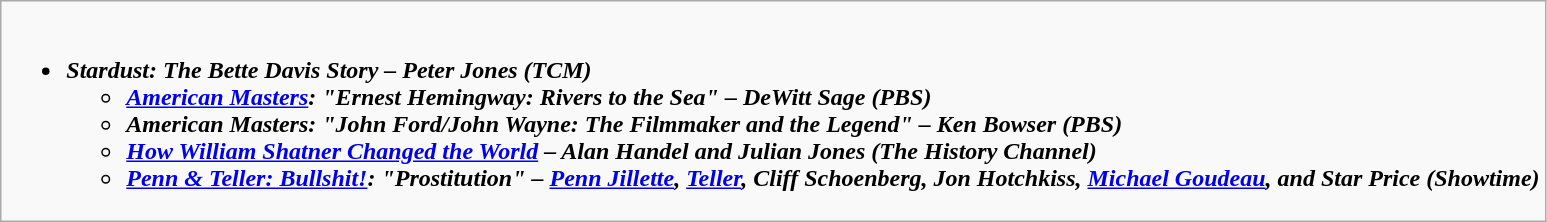<table class="wikitable">
<tr>
<td style="vertical-align:top;"><br><ul><li><strong><em>Stardust: The Bette Davis Story<em> – Peter Jones (TCM)<strong><ul><li></em><a href='#'>American Masters</a><em>: "Ernest Hemingway: Rivers to the Sea" – DeWitt Sage (PBS)</li><li></em>American Masters<em>: "John Ford/John Wayne: The Filmmaker and the Legend" – Ken Bowser (PBS)</li><li></em><a href='#'>How William Shatner Changed the World</a><em> – Alan Handel and Julian Jones (The History Channel)</li><li></em><a href='#'>Penn & Teller: Bullshit!</a><em>: "Prostitution" – <a href='#'>Penn Jillette</a>, <a href='#'>Teller</a>, Cliff Schoenberg, Jon Hotchkiss, <a href='#'>Michael Goudeau</a>, and Star Price (Showtime)</li></ul></li></ul></td>
</tr>
</table>
